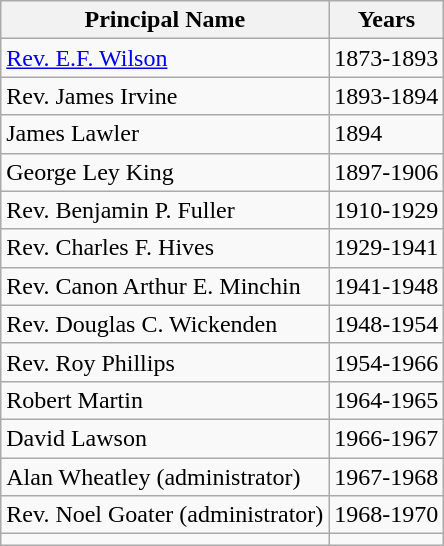<table class="wikitable">
<tr>
<th>Principal Name</th>
<th>Years</th>
</tr>
<tr>
<td><a href='#'>Rev. E.F. Wilson</a></td>
<td>1873-1893</td>
</tr>
<tr>
<td>Rev. James Irvine</td>
<td>1893-1894</td>
</tr>
<tr>
<td>James Lawler</td>
<td>1894</td>
</tr>
<tr>
<td>George Ley King</td>
<td>1897-1906</td>
</tr>
<tr>
<td>Rev. Benjamin P. Fuller</td>
<td>1910-1929</td>
</tr>
<tr>
<td>Rev. Charles F. Hives</td>
<td>1929-1941</td>
</tr>
<tr>
<td>Rev. Canon Arthur E. Minchin</td>
<td>1941-1948</td>
</tr>
<tr>
<td>Rev. Douglas C. Wickenden</td>
<td>1948-1954</td>
</tr>
<tr>
<td>Rev. Roy Phillips</td>
<td>1954-1966</td>
</tr>
<tr>
<td>Robert Martin</td>
<td>1964-1965</td>
</tr>
<tr>
<td>David Lawson</td>
<td>1966-1967</td>
</tr>
<tr>
<td>Alan Wheatley (administrator)</td>
<td>1967-1968</td>
</tr>
<tr>
<td>Rev. Noel Goater (administrator)</td>
<td>1968-1970</td>
</tr>
<tr>
<td></td>
</tr>
</table>
